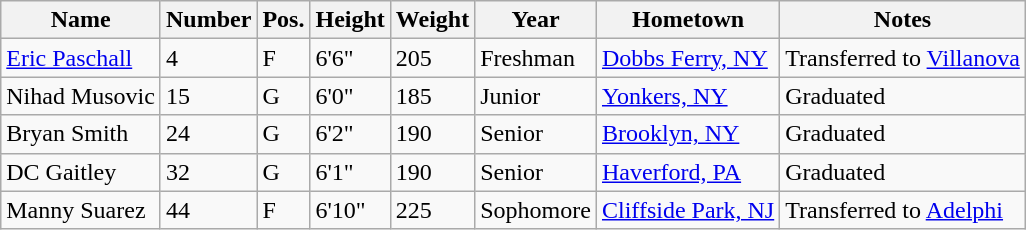<table class="wikitable sortable" border="1">
<tr>
<th>Name</th>
<th>Number</th>
<th>Pos.</th>
<th>Height</th>
<th>Weight</th>
<th>Year</th>
<th>Hometown</th>
<th class="unsortable">Notes</th>
</tr>
<tr>
<td><a href='#'>Eric Paschall</a></td>
<td>4</td>
<td>F</td>
<td>6'6"</td>
<td>205</td>
<td>Freshman</td>
<td><a href='#'>Dobbs Ferry, NY</a></td>
<td>Transferred to <a href='#'>Villanova</a></td>
</tr>
<tr>
<td>Nihad Musovic</td>
<td>15</td>
<td>G</td>
<td>6'0"</td>
<td>185</td>
<td>Junior</td>
<td><a href='#'>Yonkers, NY</a></td>
<td>Graduated</td>
</tr>
<tr>
<td>Bryan Smith</td>
<td>24</td>
<td>G</td>
<td>6'2"</td>
<td>190</td>
<td>Senior</td>
<td><a href='#'>Brooklyn, NY</a></td>
<td>Graduated</td>
</tr>
<tr>
<td>DC Gaitley</td>
<td>32</td>
<td>G</td>
<td>6'1"</td>
<td>190</td>
<td>Senior</td>
<td><a href='#'>Haverford, PA</a></td>
<td>Graduated</td>
</tr>
<tr>
<td>Manny Suarez</td>
<td>44</td>
<td>F</td>
<td>6'10"</td>
<td>225</td>
<td>Sophomore</td>
<td><a href='#'>Cliffside Park, NJ</a></td>
<td>Transferred to <a href='#'>Adelphi</a></td>
</tr>
</table>
